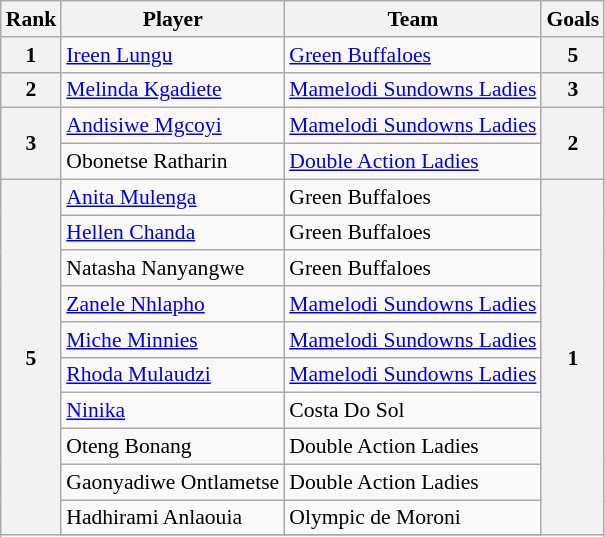<table class="wikitable" style="text-align:center; font-size:90%">
<tr>
<th>Rank</th>
<th>Player</th>
<th>Team</th>
<th>Goals</th>
</tr>
<tr>
<th>1</th>
<td align=left> <a href='#'>Ireen Lungu</a></td>
<td align=left> <a href='#'>Green Buffaloes</a></td>
<th>5</th>
</tr>
<tr>
<th>2</th>
<td align=left> <a href='#'>Melinda Kgadiete</a></td>
<td align=left> <a href='#'>Mamelodi Sundowns Ladies</a></td>
<th>3</th>
</tr>
<tr>
<th rowspan=2>3</th>
<td align=left> <a href='#'>Andisiwe Mgcoyi</a></td>
<td align=left> <a href='#'>Mamelodi Sundowns Ladies</a></td>
<th rowspan=2>2</th>
</tr>
<tr>
<td align=left> Obonetse Ratharin</td>
<td align=left> <a href='#'>Double Action Ladies</a></td>
</tr>
<tr>
<th rowspan=13>5</th>
<td align=left> <a href='#'>Anita Mulenga</a></td>
<td align=left> Green Buffaloes</td>
<th rowspan=13>1</th>
</tr>
<tr>
<td align=left> <a href='#'>Hellen Chanda</a></td>
<td align=left> Green Buffaloes</td>
</tr>
<tr>
<td align=left> Natasha Nanyangwe</td>
<td align=left> Green Buffaloes</td>
</tr>
<tr>
<td align=left> <a href='#'>Zanele Nhlapho</a></td>
<td align=left> <a href='#'>Mamelodi Sundowns Ladies</a></td>
</tr>
<tr>
<td align=left> <a href='#'>Miche Minnies</a></td>
<td align=left> <a href='#'>Mamelodi Sundowns Ladies</a></td>
</tr>
<tr>
<td align=left> <a href='#'>Rhoda Mulaudzi</a></td>
<td align=left> <a href='#'>Mamelodi Sundowns Ladies</a></td>
</tr>
<tr>
<td align=left> <a href='#'>Ninika</a></td>
<td align=left> Costa Do Sol</td>
</tr>
<tr>
<td align=left> Oteng Bonang</td>
<td align=left> Double Action Ladies</td>
</tr>
<tr>
<td align=left> Gaonyadiwe Ontlametse</td>
<td align=left> Double Action Ladies</td>
</tr>
<tr>
<td align=left> Hadhirami Anlaouia</td>
<td align=left> Olympic de Moroni</td>
</tr>
<tr>
</tr>
</table>
